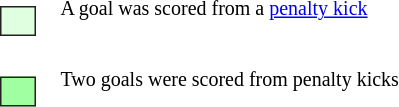<table style="font-size: smaller;">
<tr>
<td><br><table style="padding:0em .6em; height:1.5em; background:#e0ffe0; border:solid 1px #242020; width: 1.5em; margin:.25em .9em .25em .25em;" valign="top">
<tr>
<td></td>
</tr>
</table>
</td>
<td>A goal was scored from a <a href='#'>penalty kick</a></td>
</tr>
<tr>
<td><br><table style="padding:0em .6em; height:1.5em; background:#a0ffa0; border:solid 1px #242020; width: 1.5em; margin:.25em .9em .25em .25em;" valign="top">
<tr>
<td></td>
</tr>
</table>
</td>
<td>Two goals were scored from penalty kicks</td>
</tr>
</table>
